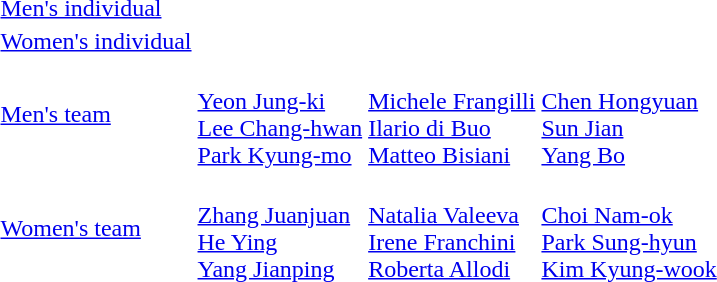<table>
<tr>
<td><a href='#'>Men's individual</a></td>
<td></td>
<td></td>
<td></td>
</tr>
<tr>
<td><a href='#'>Women's individual</a></td>
<td></td>
<td></td>
<td></td>
</tr>
<tr>
<td><a href='#'>Men's team</a></td>
<td> <br> <a href='#'>Yeon Jung-ki</a> <br> <a href='#'>Lee Chang-hwan</a> <br> <a href='#'>Park Kyung-mo</a></td>
<td> <br> <a href='#'>Michele Frangilli</a> <br> <a href='#'>Ilario di Buo</a> <br> <a href='#'>Matteo Bisiani</a></td>
<td> <br> <a href='#'>Chen Hongyuan</a> <br> <a href='#'>Sun Jian</a> <br> <a href='#'>Yang Bo</a></td>
</tr>
<tr>
<td><a href='#'>Women's team</a></td>
<td> <br> <a href='#'>Zhang Juanjuan</a> <br> <a href='#'>He Ying</a> <br> <a href='#'>Yang Jianping</a></td>
<td> <br> <a href='#'>Natalia Valeeva</a> <br> <a href='#'>Irene Franchini</a> <br> <a href='#'>Roberta Allodi</a></td>
<td> <br> <a href='#'>Choi Nam-ok</a> <br> <a href='#'>Park Sung-hyun</a> <br> <a href='#'>Kim Kyung-wook</a></td>
</tr>
<tr>
</tr>
</table>
